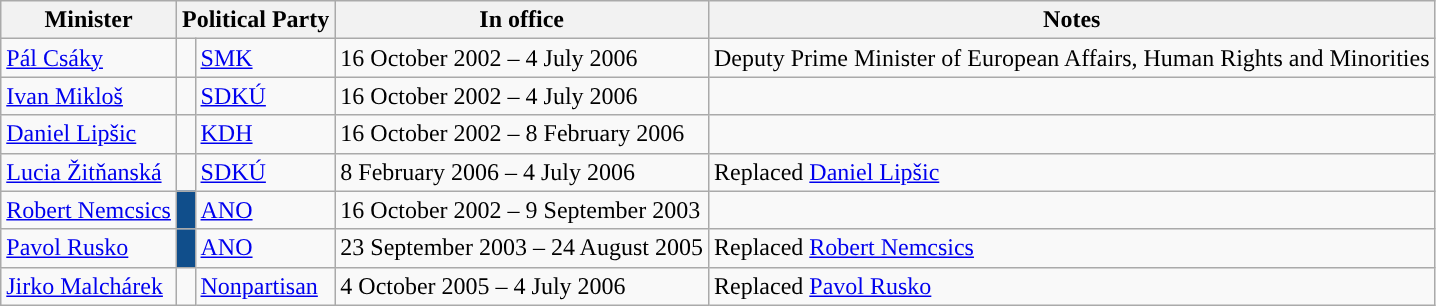<table class="wikitable">
<tr>
<th>Minister</th>
<th colspan=2>Political Party</th>
<th>In office</th>
<th>Notes</th>
</tr>
<tr>
<td><a href='#'>Pál Csáky</a></td>
<td style="background-color: "></td>
<td><a href='#'>SMK</a></td>
<td>16 October 2002 – 4 July 2006</td>
<td>Deputy Prime Minister of European Affairs, Human Rights and Minorities</td>
</tr>
<tr>
<td><a href='#'>Ivan Mikloš</a></td>
<td style="background-color: "></td>
<td><a href='#'>SDKÚ</a></td>
<td>16 October 2002 – 4 July 2006</td>
<td></td>
</tr>
<tr>
<td><a href='#'>Daniel Lipšic</a></td>
<td style="background-color: "></td>
<td><a href='#'>KDH</a></td>
<td>16 October 2002 – 8 February 2006</td>
<td></td>
</tr>
<tr>
<td><a href='#'>Lucia Žitňanská</a></td>
<td style="background-color: "></td>
<td><a href='#'>SDKÚ</a></td>
<td>8 February 2006 – 4 July 2006</td>
<td>Replaced  <a href='#'>Daniel Lipšic</a></td>
</tr>
<tr>
<td><a href='#'>Robert Nemcsics</a></td>
<td style="background-color: #104E8B" width=5px></td>
<td><a href='#'>ANO</a></td>
<td>16 October 2002 – 9 September 2003</td>
<td></td>
</tr>
<tr>
<td><a href='#'>Pavol Rusko</a></td>
<td style="background-color: #104E8B" width=5px></td>
<td><a href='#'>ANO</a></td>
<td>23 September 2003 – 24 August 2005</td>
<td>Replaced <a href='#'>Robert Nemcsics</a></td>
</tr>
<tr>
<td><a href='#'>Jirko Malchárek</a></td>
<td style="background-color: "></td>
<td><a href='#'>Nonpartisan</a></td>
<td>4 October 2005 – 4 July 2006</td>
<td>Replaced <a href='#'>Pavol Rusko</a></td>
</tr>
</table>
